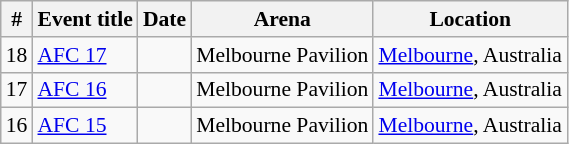<table class="sortable wikitable succession-box" style="font-size:90%;">
<tr>
<th scope="col">#</th>
<th scope="col">Event title</th>
<th scope="col">Date</th>
<th scope="col">Arena</th>
<th scope="col">Location</th>
</tr>
<tr>
<td align="center">18</td>
<td><a href='#'>AFC 17</a></td>
<td></td>
<td>Melbourne Pavilion</td>
<td><a href='#'>Melbourne</a>, Australia</td>
</tr>
<tr>
<td align="center">17</td>
<td><a href='#'>AFC 16</a></td>
<td></td>
<td>Melbourne Pavilion</td>
<td><a href='#'>Melbourne</a>, Australia</td>
</tr>
<tr>
<td align="center">16</td>
<td><a href='#'>AFC 15</a></td>
<td></td>
<td>Melbourne Pavilion</td>
<td><a href='#'>Melbourne</a>, Australia</td>
</tr>
</table>
